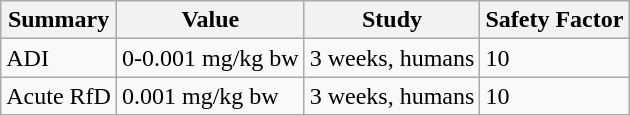<table class="wikitable">
<tr>
<th>Summary</th>
<th>Value</th>
<th>Study</th>
<th>Safety Factor</th>
</tr>
<tr>
<td>ADI</td>
<td>0-0.001 mg/kg bw</td>
<td>3 weeks, humans</td>
<td>10</td>
</tr>
<tr>
<td>Acute RfD</td>
<td>0.001 mg/kg bw</td>
<td>3 weeks, humans</td>
<td>10</td>
</tr>
</table>
